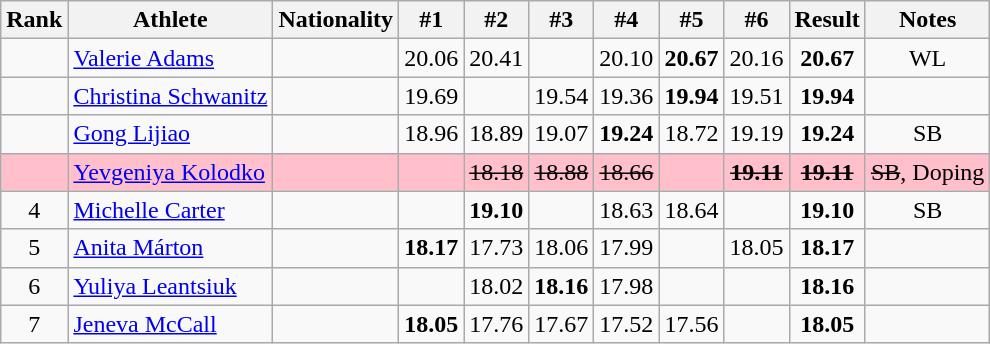<table class="wikitable sortable" style="text-align:center">
<tr>
<th>Rank</th>
<th>Athlete</th>
<th>Nationality</th>
<th>#1</th>
<th>#2</th>
<th>#3</th>
<th>#4</th>
<th>#5</th>
<th>#6</th>
<th>Result</th>
<th>Notes</th>
</tr>
<tr>
<td></td>
<td align=left><a href='#'>Valerie Adams</a></td>
<td align=left></td>
<td>20.06</td>
<td>20.41</td>
<td></td>
<td>20.10</td>
<td><strong>20.67</strong></td>
<td>20.16</td>
<td><strong>20.67</strong></td>
<td>WL</td>
</tr>
<tr>
<td></td>
<td align=left><a href='#'>Christina Schwanitz</a></td>
<td align=left></td>
<td>19.69</td>
<td></td>
<td>19.54</td>
<td>19.36</td>
<td><strong>19.94</strong></td>
<td>19.51</td>
<td><strong>19.94</strong></td>
<td></td>
</tr>
<tr>
<td></td>
<td align=left><a href='#'>Gong Lijiao</a></td>
<td align=left></td>
<td>18.96</td>
<td>18.89</td>
<td>19.07</td>
<td><strong>19.24</strong></td>
<td>18.72</td>
<td>19.19</td>
<td><strong>19.24</strong></td>
<td>SB</td>
</tr>
<tr bgcolor="pink">
<td></td>
<td align=left><a href='#'>Yevgeniya Kolodko</a></td>
<td align=left></td>
<td></td>
<td><s>18.18</s></td>
<td><s>18.88</s></td>
<td><s>18.66</s></td>
<td></td>
<td><s><strong>19.11</strong>  </s></td>
<td><s><strong>19.11</strong> </s></td>
<td><s>SB</s>, Doping</td>
</tr>
<tr>
<td>4</td>
<td align=left><a href='#'>Michelle Carter</a></td>
<td align=left></td>
<td></td>
<td><strong>19.10</strong></td>
<td></td>
<td>18.63</td>
<td>18.64</td>
<td></td>
<td><strong>19.10</strong></td>
<td>SB</td>
</tr>
<tr>
<td>5</td>
<td align=left><a href='#'>Anita Márton</a></td>
<td align=left></td>
<td><strong>18.17</strong></td>
<td>17.73</td>
<td>18.06</td>
<td>17.99</td>
<td></td>
<td>18.05</td>
<td><strong>18.17</strong></td>
<td></td>
</tr>
<tr>
<td>6</td>
<td align=left><a href='#'>Yuliya Leantsiuk</a></td>
<td align=left></td>
<td></td>
<td>18.02</td>
<td><strong>18.16</strong></td>
<td>17.98</td>
<td></td>
<td></td>
<td><strong>18.16</strong></td>
<td></td>
</tr>
<tr>
<td>7</td>
<td align=left><a href='#'>Jeneva McCall</a></td>
<td align=left></td>
<td><strong>18.05</strong></td>
<td>17.76</td>
<td>17.67</td>
<td>17.52</td>
<td>17.56</td>
<td></td>
<td><strong>18.05</strong></td>
<td></td>
</tr>
</table>
